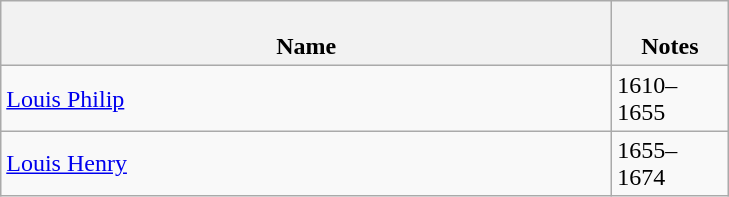<table class="wikitable">
<tr>
<th style="width:400px;"><br>Name</th>
<th width=70px><br>Notes</th>
</tr>
<tr>
<td><a href='#'>Louis Philip</a></td>
<td>1610–1655</td>
</tr>
<tr>
<td><a href='#'>Louis Henry</a></td>
<td>1655–1674</td>
</tr>
</table>
